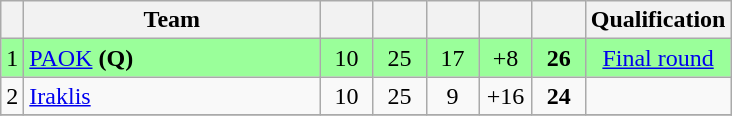<table class="wikitable" style="text-align: center; font-size:100%">
<tr>
<th></th>
<th width=190>Team</th>
<th width=28></th>
<th width=28></th>
<th width=28></th>
<th width=28></th>
<th width=28></th>
<th>Qualification</th>
</tr>
<tr bgcolor=#9AFF9A>
<td>1</td>
<td align=left><a href='#'>PAOK</a> <strong>(Q)</strong></td>
<td>10</td>
<td>25</td>
<td>17</td>
<td>+8</td>
<td><strong>26</strong></td>
<td><a href='#'>Final round</a></td>
</tr>
<tr>
<td>2</td>
<td align=left><a href='#'>Iraklis</a></td>
<td>10</td>
<td>25</td>
<td>9</td>
<td>+16</td>
<td><strong>24</strong></td>
<td></td>
</tr>
<tr>
</tr>
</table>
